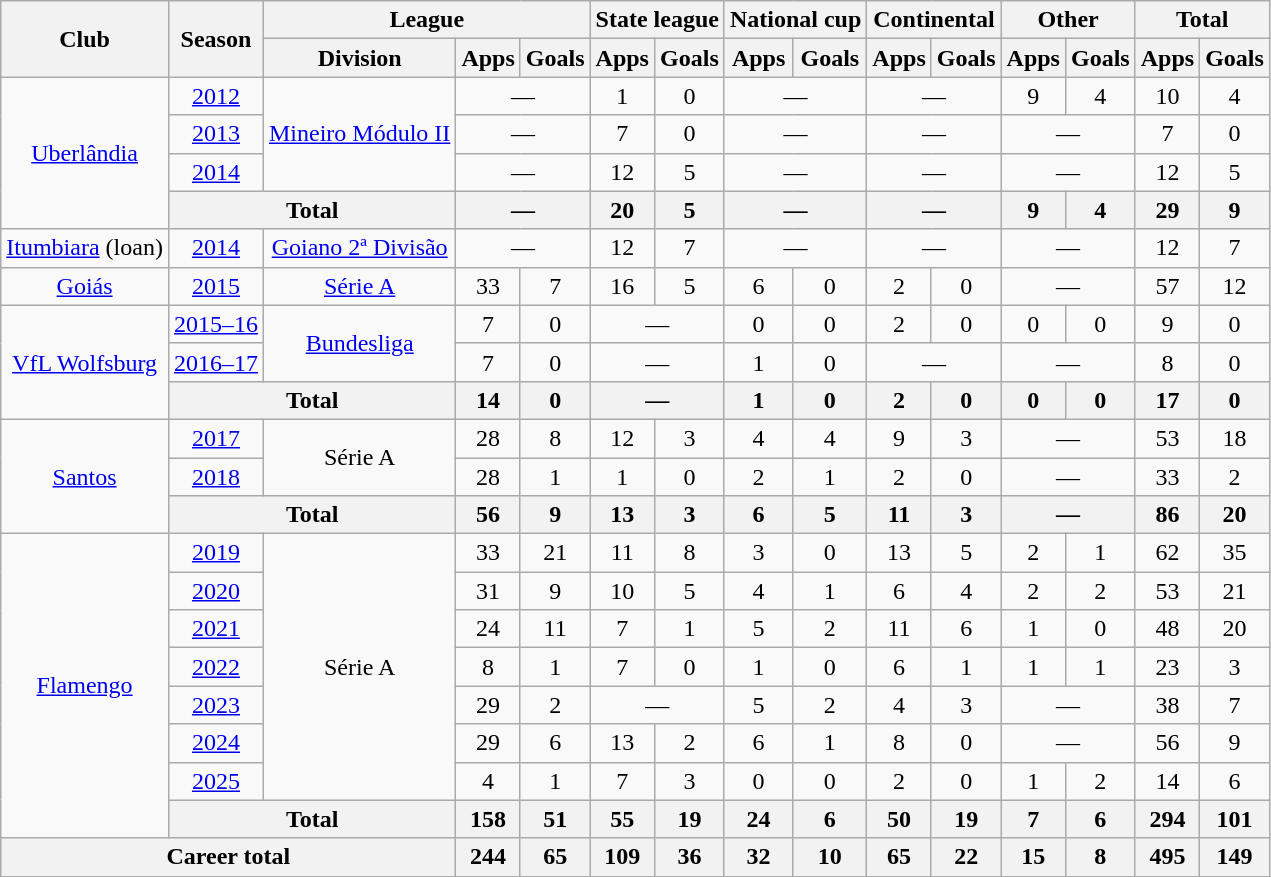<table class="wikitable" style="text-align: center;">
<tr>
<th rowspan="2">Club</th>
<th rowspan="2">Season</th>
<th colspan="3">League</th>
<th colspan="2">State league</th>
<th colspan="2">National cup</th>
<th colspan="2">Continental</th>
<th colspan="2">Other</th>
<th colspan="2">Total</th>
</tr>
<tr>
<th>Division</th>
<th>Apps</th>
<th>Goals</th>
<th>Apps</th>
<th>Goals</th>
<th>Apps</th>
<th>Goals</th>
<th>Apps</th>
<th>Goals</th>
<th>Apps</th>
<th>Goals</th>
<th>Apps</th>
<th>Goals</th>
</tr>
<tr>
<td rowspan="4" valign="center"><a href='#'>Uberlândia</a></td>
<td><a href='#'>2012</a></td>
<td rowspan="3"><a href='#'>Mineiro Módulo II</a></td>
<td colspan="2">—</td>
<td>1</td>
<td>0</td>
<td colspan="2">—</td>
<td colspan="2">—</td>
<td>9</td>
<td>4</td>
<td>10</td>
<td>4</td>
</tr>
<tr>
<td><a href='#'>2013</a></td>
<td colspan="2">—</td>
<td>7</td>
<td>0</td>
<td colspan="2">—</td>
<td colspan="2">—</td>
<td colspan="2">—</td>
<td>7</td>
<td>0</td>
</tr>
<tr>
<td><a href='#'>2014</a></td>
<td colspan="2">—</td>
<td>12</td>
<td>5</td>
<td colspan="2">—</td>
<td colspan="2">—</td>
<td colspan="2">—</td>
<td>12</td>
<td>5</td>
</tr>
<tr>
<th colspan="2">Total</th>
<th colspan="2">—</th>
<th>20</th>
<th>5</th>
<th colspan="2">—</th>
<th colspan="2">—</th>
<th>9</th>
<th>4</th>
<th>29</th>
<th>9</th>
</tr>
<tr>
<td valign="center"><a href='#'>Itumbiara</a> (loan)</td>
<td><a href='#'>2014</a></td>
<td><a href='#'>Goiano 2ª Divisão</a></td>
<td colspan="2">—</td>
<td>12</td>
<td>7</td>
<td colspan="2">—</td>
<td colspan="2">—</td>
<td colspan="2">—</td>
<td>12</td>
<td>7</td>
</tr>
<tr>
<td valign="center"><a href='#'>Goiás</a></td>
<td><a href='#'>2015</a></td>
<td><a href='#'>Série A</a></td>
<td>33</td>
<td>7</td>
<td>16</td>
<td>5</td>
<td>6</td>
<td>0</td>
<td>2</td>
<td>0</td>
<td colspan="2">—</td>
<td>57</td>
<td>12</td>
</tr>
<tr>
<td rowspan="3" valign="center"><a href='#'>VfL Wolfsburg</a></td>
<td><a href='#'>2015–16</a></td>
<td rowspan="2"><a href='#'>Bundesliga</a></td>
<td>7</td>
<td>0</td>
<td colspan="2">—</td>
<td>0</td>
<td>0</td>
<td>2</td>
<td>0</td>
<td>0</td>
<td>0</td>
<td>9</td>
<td>0</td>
</tr>
<tr>
<td><a href='#'>2016–17</a></td>
<td>7</td>
<td>0</td>
<td colspan="2">—</td>
<td>1</td>
<td>0</td>
<td colspan="2">—</td>
<td colspan="2">—</td>
<td>8</td>
<td>0</td>
</tr>
<tr>
<th colspan="2">Total</th>
<th>14</th>
<th>0</th>
<th colspan="2">—</th>
<th>1</th>
<th>0</th>
<th>2</th>
<th>0</th>
<th>0</th>
<th>0</th>
<th>17</th>
<th>0</th>
</tr>
<tr>
<td rowspan="3" valign="center"><a href='#'>Santos</a></td>
<td><a href='#'>2017</a></td>
<td rowspan="2">Série A</td>
<td>28</td>
<td>8</td>
<td>12</td>
<td>3</td>
<td>4</td>
<td>4</td>
<td>9</td>
<td>3</td>
<td colspan="2">—</td>
<td>53</td>
<td>18</td>
</tr>
<tr>
<td><a href='#'>2018</a></td>
<td>28</td>
<td>1</td>
<td>1</td>
<td>0</td>
<td>2</td>
<td>1</td>
<td>2</td>
<td>0</td>
<td colspan="2">—</td>
<td>33</td>
<td>2</td>
</tr>
<tr>
<th colspan="2">Total</th>
<th>56</th>
<th>9</th>
<th>13</th>
<th>3</th>
<th>6</th>
<th>5</th>
<th>11</th>
<th>3</th>
<th colspan="2">—</th>
<th>86</th>
<th>20</th>
</tr>
<tr>
<td rowspan="8" valign="center"><a href='#'>Flamengo</a></td>
<td><a href='#'>2019</a></td>
<td rowspan="7">Série A</td>
<td>33</td>
<td>21</td>
<td>11</td>
<td>8</td>
<td>3</td>
<td>0</td>
<td>13</td>
<td>5</td>
<td>2</td>
<td>1</td>
<td>62</td>
<td>35</td>
</tr>
<tr>
<td><a href='#'>2020</a></td>
<td>31</td>
<td>9</td>
<td>10</td>
<td>5</td>
<td>4</td>
<td>1</td>
<td>6</td>
<td>4</td>
<td>2</td>
<td>2</td>
<td>53</td>
<td>21</td>
</tr>
<tr>
<td><a href='#'>2021</a></td>
<td>24</td>
<td>11</td>
<td>7</td>
<td>1</td>
<td>5</td>
<td>2</td>
<td>11</td>
<td>6</td>
<td>1</td>
<td>0</td>
<td>48</td>
<td>20</td>
</tr>
<tr>
<td><a href='#'>2022</a></td>
<td>8</td>
<td>1</td>
<td>7</td>
<td>0</td>
<td>1</td>
<td>0</td>
<td>6</td>
<td>1</td>
<td>1</td>
<td>1</td>
<td>23</td>
<td>3</td>
</tr>
<tr>
<td><a href='#'>2023</a></td>
<td>29</td>
<td>2</td>
<td colspan="2">—</td>
<td>5</td>
<td>2</td>
<td>4</td>
<td>3</td>
<td colspan="2">—</td>
<td>38</td>
<td>7</td>
</tr>
<tr>
<td><a href='#'>2024</a></td>
<td>29</td>
<td>6</td>
<td>13</td>
<td>2</td>
<td>6</td>
<td>1</td>
<td>8</td>
<td>0</td>
<td colspan="2">—</td>
<td>56</td>
<td>9</td>
</tr>
<tr>
<td><a href='#'>2025</a></td>
<td>4</td>
<td>1</td>
<td>7</td>
<td>3</td>
<td>0</td>
<td>0</td>
<td>2</td>
<td>0</td>
<td>1</td>
<td>2</td>
<td>14</td>
<td>6</td>
</tr>
<tr>
<th colspan="2">Total</th>
<th>158</th>
<th>51</th>
<th>55</th>
<th>19</th>
<th>24</th>
<th>6</th>
<th>50</th>
<th>19</th>
<th>7</th>
<th>6</th>
<th>294</th>
<th>101</th>
</tr>
<tr>
<th colspan="3">Career total</th>
<th>244</th>
<th>65</th>
<th>109</th>
<th>36</th>
<th>32</th>
<th>10</th>
<th>65</th>
<th>22</th>
<th>15</th>
<th>8</th>
<th>495</th>
<th>149</th>
</tr>
</table>
